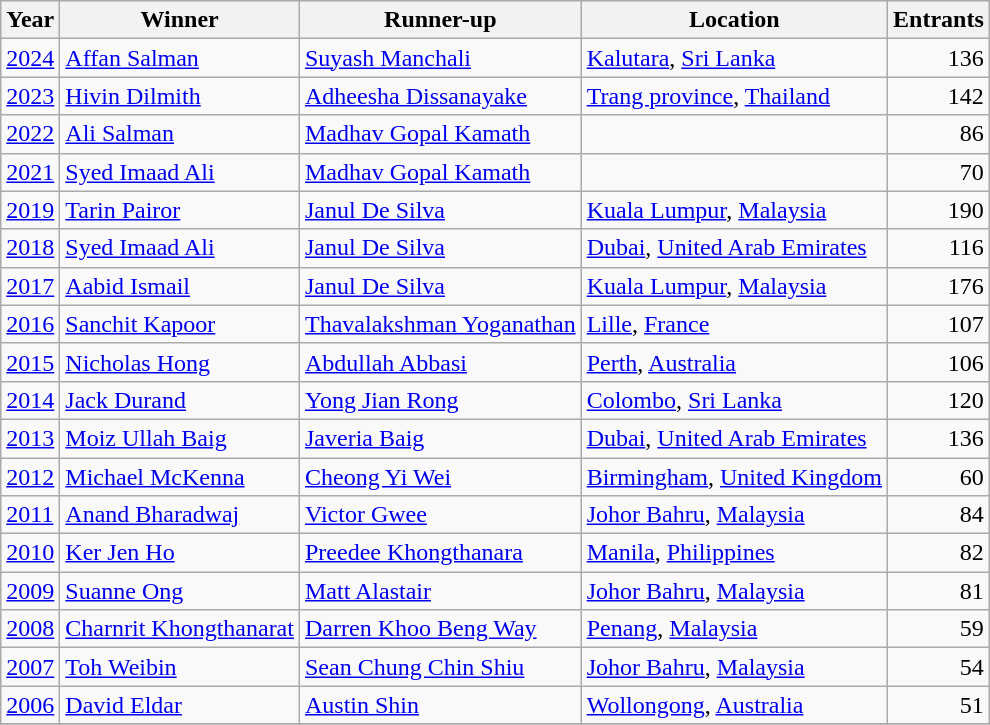<table class="wikitable sortable">
<tr>
<th>Year</th>
<th>Winner</th>
<th>Runner-up</th>
<th>Location</th>
<th>Entrants</th>
</tr>
<tr>
<td><a href='#'>2024</a></td>
<td> <a href='#'>Affan Salman</a></td>
<td> <a href='#'>Suyash Manchali</a></td>
<td><a href='#'>Kalutara</a>, <a href='#'>Sri Lanka</a></td>
<td align="right">136</td>
</tr>
<tr>
<td><a href='#'>2023</a></td>
<td> <a href='#'>Hivin Dilmith</a></td>
<td> <a href='#'>Adheesha Dissanayake</a></td>
<td><a href='#'>Trang province</a>, <a href='#'>Thailand</a></td>
<td align="right">142</td>
</tr>
<tr>
<td><a href='#'>2022</a></td>
<td> <a href='#'>Ali Salman</a></td>
<td> <a href='#'>Madhav Gopal Kamath</a></td>
<td></td>
<td align="right">86</td>
</tr>
<tr>
<td><a href='#'>2021</a></td>
<td> <a href='#'>Syed Imaad Ali </a></td>
<td> <a href='#'>Madhav Gopal Kamath</a></td>
<td></td>
<td align="right">70</td>
</tr>
<tr>
<td><a href='#'>2019</a></td>
<td> <a href='#'>Tarin Pairor</a></td>
<td> <a href='#'>Janul De Silva</a></td>
<td><a href='#'>Kuala Lumpur</a>, <a href='#'>Malaysia</a></td>
<td align="right">190</td>
</tr>
<tr>
<td><a href='#'>2018</a></td>
<td> <a href='#'>Syed Imaad Ali</a></td>
<td> <a href='#'>Janul De Silva</a></td>
<td><a href='#'>Dubai</a>, <a href='#'>United Arab Emirates</a></td>
<td align="right">116</td>
</tr>
<tr>
<td><a href='#'>2017</a></td>
<td> <a href='#'>Aabid Ismail</a></td>
<td> <a href='#'>Janul De Silva</a></td>
<td><a href='#'>Kuala Lumpur</a>, <a href='#'>Malaysia</a></td>
<td align="right">176</td>
</tr>
<tr>
<td><a href='#'>2016</a></td>
<td> <a href='#'>Sanchit Kapoor </a></td>
<td> <a href='#'>Thavalakshman Yoganathan </a></td>
<td><a href='#'>Lille</a>, <a href='#'>France</a></td>
<td align="right">107</td>
</tr>
<tr>
<td><a href='#'>2015</a></td>
<td> <a href='#'>Nicholas Hong</a></td>
<td> <a href='#'>Abdullah Abbasi</a></td>
<td><a href='#'>Perth</a>, <a href='#'>Australia</a></td>
<td align="right">106</td>
</tr>
<tr>
<td><a href='#'>2014</a></td>
<td> <a href='#'>Jack Durand</a></td>
<td> <a href='#'>Yong Jian Rong</a></td>
<td><a href='#'>Colombo</a>, <a href='#'>Sri Lanka</a></td>
<td align="right">120</td>
</tr>
<tr>
<td><a href='#'>2013</a></td>
<td> <a href='#'>Moiz Ullah Baig</a></td>
<td> <a href='#'>Javeria Baig</a></td>
<td><a href='#'>Dubai</a>, <a href='#'>United Arab Emirates</a></td>
<td align="right">136</td>
</tr>
<tr>
<td><a href='#'>2012</a></td>
<td> <a href='#'>Michael McKenna</a></td>
<td> <a href='#'>Cheong Yi Wei</a></td>
<td><a href='#'>Birmingham</a>, <a href='#'>United Kingdom</a></td>
<td align="right">60</td>
</tr>
<tr>
<td><a href='#'>2011</a></td>
<td> <a href='#'>Anand Bharadwaj</a></td>
<td> <a href='#'>Victor Gwee</a></td>
<td><a href='#'>Johor Bahru</a>, <a href='#'>Malaysia</a></td>
<td align="right">84</td>
</tr>
<tr>
<td><a href='#'>2010</a></td>
<td> <a href='#'>Ker Jen Ho</a></td>
<td> <a href='#'>Preedee Khongthanara</a></td>
<td><a href='#'>Manila</a>, <a href='#'>Philippines</a></td>
<td align="right">82</td>
</tr>
<tr>
<td><a href='#'>2009</a></td>
<td> <a href='#'>Suanne Ong</a></td>
<td> <a href='#'>Matt Alastair</a></td>
<td><a href='#'>Johor Bahru</a>, <a href='#'>Malaysia</a></td>
<td align="right">81</td>
</tr>
<tr>
<td><a href='#'>2008</a></td>
<td> <a href='#'>Charnrit Khongthanarat</a></td>
<td> <a href='#'>Darren Khoo Beng Way</a></td>
<td><a href='#'>Penang</a>, <a href='#'>Malaysia</a></td>
<td align="right">59</td>
</tr>
<tr>
<td><a href='#'>2007</a></td>
<td> <a href='#'>Toh Weibin</a></td>
<td> <a href='#'>Sean Chung Chin Shiu</a></td>
<td><a href='#'>Johor Bahru</a>, <a href='#'>Malaysia</a></td>
<td align="right">54</td>
</tr>
<tr>
<td><a href='#'>2006</a></td>
<td> <a href='#'>David Eldar</a></td>
<td> <a href='#'>Austin Shin</a></td>
<td><a href='#'>Wollongong</a>, <a href='#'>Australia</a></td>
<td align="right">51</td>
</tr>
<tr>
</tr>
</table>
